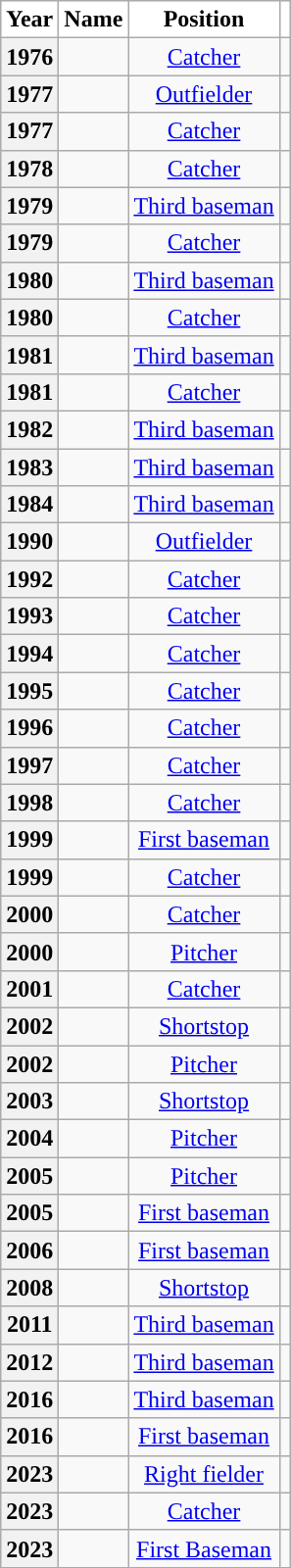<table class="wikitable sortable plainrowheaders" style="text-align:center">
<tr>
<th scope="col" style="background-color:#ffffff; border-top:#">Year</th>
<th scope="col" style="background-color:#ffffff; border-top:#">Name</th>
<th scope="col" style="background-color:#ffffff; border-top:#">Position</th>
<th scope="col" class="unsortable" style="background-color:#ffffff; border-top:#"></th>
</tr>
<tr>
<th scope="row" style="text-align:center">1976</th>
<td> </td>
<td><a href='#'>Catcher</a></td>
<td></td>
</tr>
<tr>
<th scope="row" style="text-align:center">1977</th>
<td></td>
<td><a href='#'>Outfielder</a></td>
<td></td>
</tr>
<tr>
<th scope="row" style="text-align:center">1977</th>
<td> </td>
<td><a href='#'>Catcher</a></td>
<td></td>
</tr>
<tr>
<th scope="row" style="text-align:center">1978</th>
<td> </td>
<td><a href='#'>Catcher</a></td>
<td></td>
</tr>
<tr>
<th scope="row" style="text-align:center">1979</th>
<td> </td>
<td><a href='#'>Third baseman</a></td>
<td></td>
</tr>
<tr>
<th scope="row" style="text-align:center">1979</th>
<td> </td>
<td><a href='#'>Catcher</a></td>
<td></td>
</tr>
<tr>
<th scope="row" style="text-align:center">1980</th>
<td> </td>
<td><a href='#'>Third baseman</a></td>
<td></td>
</tr>
<tr>
<th scope="row" style="text-align:center">1980</th>
<td> </td>
<td><a href='#'>Catcher</a></td>
<td></td>
</tr>
<tr>
<th scope="row" style="text-align:center">1981</th>
<td> </td>
<td><a href='#'>Third baseman</a></td>
<td></td>
</tr>
<tr>
<th scope="row" style="text-align:center">1981</th>
<td> </td>
<td><a href='#'>Catcher</a></td>
<td></td>
</tr>
<tr>
<th scope="row" style="text-align:center">1982</th>
<td> </td>
<td><a href='#'>Third baseman</a></td>
<td></td>
</tr>
<tr>
<th scope="row" style="text-align:center">1983</th>
<td> </td>
<td><a href='#'>Third baseman</a></td>
<td></td>
</tr>
<tr>
<th scope="row" style="text-align:center">1984</th>
<td> </td>
<td><a href='#'>Third baseman</a></td>
<td></td>
</tr>
<tr>
<th scope="row" style="text-align:center">1990</th>
<td></td>
<td><a href='#'>Outfielder</a></td>
<td></td>
</tr>
<tr>
<th scope="row" style="text-align:center">1992</th>
<td> </td>
<td><a href='#'>Catcher</a></td>
<td></td>
</tr>
<tr>
<th scope="row" style="text-align:center">1993</th>
<td> </td>
<td><a href='#'>Catcher</a></td>
<td></td>
</tr>
<tr>
<th scope="row" style="text-align:center">1994</th>
<td> </td>
<td><a href='#'>Catcher</a></td>
<td></td>
</tr>
<tr>
<th scope="row" style="text-align:center">1995</th>
<td> </td>
<td><a href='#'>Catcher</a></td>
<td></td>
</tr>
<tr>
<th scope="row" style="text-align:center">1996</th>
<td> </td>
<td><a href='#'>Catcher</a></td>
<td></td>
</tr>
<tr>
<th scope="row" style="text-align:center">1997</th>
<td> </td>
<td><a href='#'>Catcher</a></td>
<td></td>
</tr>
<tr>
<th scope="row" style="text-align:center">1998</th>
<td> </td>
<td><a href='#'>Catcher</a></td>
<td></td>
</tr>
<tr>
<th scope="row" style="text-align:center">1999</th>
<td></td>
<td><a href='#'>First baseman</a></td>
<td></td>
</tr>
<tr>
<th scope="row" style="text-align:center">1999</th>
<td> </td>
<td><a href='#'>Catcher</a></td>
<td></td>
</tr>
<tr>
<th scope="row" style="text-align:center">2000</th>
<td> </td>
<td><a href='#'>Catcher</a></td>
<td></td>
</tr>
<tr>
<th scope="row" style="text-align:center">2000</th>
<td> </td>
<td><a href='#'>Pitcher</a></td>
<td></td>
</tr>
<tr>
<th scope="row" style="text-align:center">2001</th>
<td> </td>
<td><a href='#'>Catcher</a></td>
<td></td>
</tr>
<tr>
<th scope="row" style="text-align:center">2002</th>
<td> </td>
<td><a href='#'>Shortstop</a></td>
<td></td>
</tr>
<tr>
<th scope="row" style="text-align:center">2002</th>
<td> </td>
<td><a href='#'>Pitcher</a></td>
<td></td>
</tr>
<tr>
<th scope="row" style="text-align:center">2003</th>
<td> </td>
<td><a href='#'>Shortstop</a></td>
<td></td>
</tr>
<tr>
<th scope="row" style="text-align:center">2004</th>
<td> </td>
<td><a href='#'>Pitcher</a></td>
<td></td>
</tr>
<tr>
<th scope="row" style="text-align:center">2005</th>
<td> </td>
<td><a href='#'>Pitcher</a></td>
<td></td>
</tr>
<tr>
<th scope="row" style="text-align:center">2005</th>
<td> </td>
<td><a href='#'>First baseman</a></td>
<td></td>
</tr>
<tr>
<th scope="row" style="text-align:center">2006</th>
<td> </td>
<td><a href='#'>First baseman</a></td>
<td></td>
</tr>
<tr>
<th scope="row" style="text-align:center">2008</th>
<td></td>
<td><a href='#'>Shortstop</a></td>
<td></td>
</tr>
<tr>
<th scope="row" style="text-align:center">2011</th>
<td> </td>
<td><a href='#'>Third baseman</a></td>
<td></td>
</tr>
<tr>
<th scope="row" style="text-align:center">2012</th>
<td> </td>
<td><a href='#'>Third baseman</a></td>
<td></td>
</tr>
<tr>
<th scope="row" style="text-align:center">2016</th>
<td> </td>
<td><a href='#'>Third baseman</a></td>
<td></td>
</tr>
<tr>
<th scope="row" style="text-align:center">2016</th>
<td></td>
<td><a href='#'>First baseman</a></td>
<td></td>
</tr>
<tr>
<th scope="row" style="text-align:center">2023</th>
<td></td>
<td><a href='#'>Right fielder</a></td>
<td></td>
</tr>
<tr>
<th scope="row" style="text-align:center">2023</th>
<td></td>
<td><a href='#'>Catcher</a></td>
<td></td>
</tr>
<tr>
<th scope="row" style="text-align:center">2023</th>
<td></td>
<td><a href='#'>First Baseman</a></td>
<td></td>
</tr>
</table>
